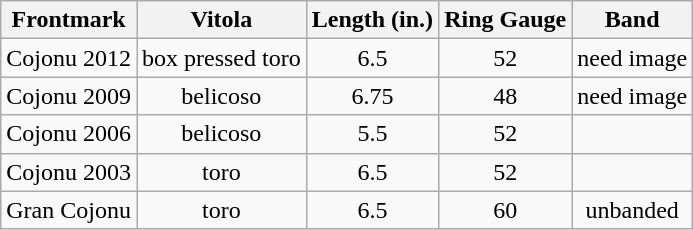<table class="wikitable">
<tr>
<th>Frontmark</th>
<th>Vitola</th>
<th>Length (in.)</th>
<th>Ring Gauge</th>
<th>Band</th>
</tr>
<tr>
<td>Cojonu 2012</td>
<td align="center">box pressed toro</td>
<td align="center">6.5</td>
<td align="center">52</td>
<td>need image</td>
</tr>
<tr>
<td>Cojonu 2009</td>
<td align="center">belicoso</td>
<td align="center">6.75</td>
<td align="center">48</td>
<td>need image</td>
</tr>
<tr>
<td>Cojonu 2006</td>
<td align="center">belicoso</td>
<td align="center">5.5</td>
<td align="center">52</td>
<td></td>
</tr>
<tr>
<td>Cojonu 2003</td>
<td align="center">toro</td>
<td align="center">6.5</td>
<td align="center">52</td>
<td></td>
</tr>
<tr>
<td>Gran Cojonu</td>
<td align="center">toro</td>
<td align="center">6.5</td>
<td align="center">60</td>
<td align="center">unbanded</td>
</tr>
</table>
